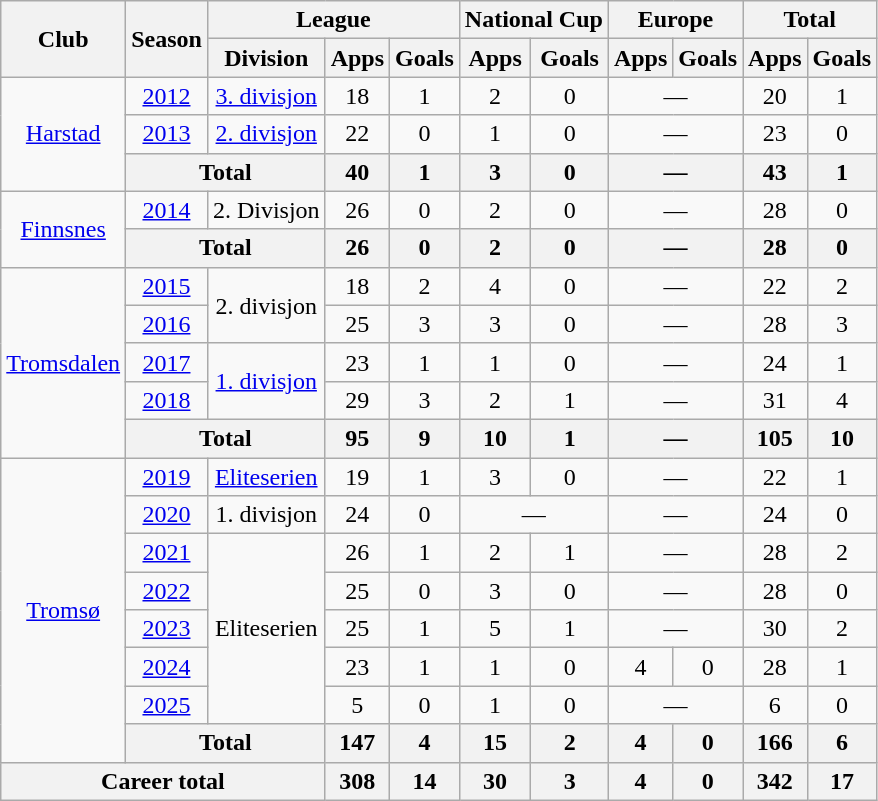<table class="wikitable" style="text-align: center;">
<tr>
<th rowspan=2>Club</th>
<th rowspan=2>Season</th>
<th colspan=3>League</th>
<th colspan=2>National Cup</th>
<th colspan=2>Europe</th>
<th colspan=2>Total</th>
</tr>
<tr>
<th>Division</th>
<th>Apps</th>
<th>Goals</th>
<th>Apps</th>
<th>Goals</th>
<th>Apps</th>
<th>Goals</th>
<th>Apps</th>
<th>Goals</th>
</tr>
<tr>
<td rowspan=3><a href='#'>Harstad</a></td>
<td><a href='#'>2012</a></td>
<td><a href='#'>3. divisjon</a></td>
<td>18</td>
<td>1</td>
<td>2</td>
<td>0</td>
<td colspan=2>—</td>
<td>20</td>
<td>1</td>
</tr>
<tr>
<td><a href='#'>2013</a></td>
<td><a href='#'>2. divisjon</a></td>
<td>22</td>
<td>0</td>
<td>1</td>
<td>0</td>
<td colspan=2>—</td>
<td>23</td>
<td>0</td>
</tr>
<tr>
<th colspan="2">Total</th>
<th>40</th>
<th>1</th>
<th>3</th>
<th>0</th>
<th colspan=2>—</th>
<th>43</th>
<th>1</th>
</tr>
<tr>
<td rowspan=2><a href='#'>Finnsnes</a></td>
<td><a href='#'>2014</a></td>
<td>2. Divisjon</td>
<td>26</td>
<td>0</td>
<td>2</td>
<td>0</td>
<td colspan=2>—</td>
<td>28</td>
<td>0</td>
</tr>
<tr>
<th colspan=2>Total</th>
<th>26</th>
<th>0</th>
<th>2</th>
<th>0</th>
<th colspan=2>—</th>
<th>28</th>
<th>0</th>
</tr>
<tr>
<td rowspan=5><a href='#'>Tromsdalen</a></td>
<td><a href='#'>2015</a></td>
<td rowspan=2>2. divisjon</td>
<td>18</td>
<td>2</td>
<td>4</td>
<td>0</td>
<td colspan=2>—</td>
<td>22</td>
<td>2</td>
</tr>
<tr>
<td><a href='#'>2016</a></td>
<td>25</td>
<td>3</td>
<td>3</td>
<td>0</td>
<td colspan="2">—</td>
<td>28</td>
<td>3</td>
</tr>
<tr>
<td><a href='#'>2017</a></td>
<td rowspan=2><a href='#'>1. divisjon</a></td>
<td>23</td>
<td>1</td>
<td>1</td>
<td>0</td>
<td colspan=2>—</td>
<td>24</td>
<td>1</td>
</tr>
<tr>
<td><a href='#'>2018</a></td>
<td>29</td>
<td>3</td>
<td>2</td>
<td>1</td>
<td colspan=2>—</td>
<td>31</td>
<td>4</td>
</tr>
<tr>
<th colspan=2>Total</th>
<th>95</th>
<th>9</th>
<th>10</th>
<th>1</th>
<th colspan=2>—</th>
<th>105</th>
<th>10</th>
</tr>
<tr>
<td rowspan=8><a href='#'>Tromsø</a></td>
<td><a href='#'>2019</a></td>
<td><a href='#'>Eliteserien</a></td>
<td>19</td>
<td>1</td>
<td>3</td>
<td>0</td>
<td colspan=2>—</td>
<td>22</td>
<td>1</td>
</tr>
<tr>
<td><a href='#'>2020</a></td>
<td>1. divisjon</td>
<td>24</td>
<td>0</td>
<td colspan=2>—</td>
<td colspan=2>—</td>
<td>24</td>
<td>0</td>
</tr>
<tr>
<td><a href='#'>2021</a></td>
<td rowspan=5>Eliteserien</td>
<td>26</td>
<td>1</td>
<td>2</td>
<td>1</td>
<td colspan=2>—</td>
<td>28</td>
<td>2</td>
</tr>
<tr>
<td><a href='#'>2022</a></td>
<td>25</td>
<td>0</td>
<td>3</td>
<td>0</td>
<td colspan=2>—</td>
<td>28</td>
<td>0</td>
</tr>
<tr>
<td><a href='#'>2023</a></td>
<td>25</td>
<td>1</td>
<td>5</td>
<td>1</td>
<td colspan=2>—</td>
<td>30</td>
<td>2</td>
</tr>
<tr>
<td><a href='#'>2024</a></td>
<td>23</td>
<td>1</td>
<td>1</td>
<td>0</td>
<td>4</td>
<td>0</td>
<td>28</td>
<td>1</td>
</tr>
<tr>
<td><a href='#'>2025</a></td>
<td>5</td>
<td>0</td>
<td>1</td>
<td>0</td>
<td colspan=2>—</td>
<td>6</td>
<td>0</td>
</tr>
<tr>
<th colspan=2>Total</th>
<th>147</th>
<th>4</th>
<th>15</th>
<th>2</th>
<th>4</th>
<th>0</th>
<th>166</th>
<th>6</th>
</tr>
<tr>
<th colspan=3>Career total</th>
<th>308</th>
<th>14</th>
<th>30</th>
<th>3</th>
<th>4</th>
<th>0</th>
<th>342</th>
<th>17</th>
</tr>
</table>
